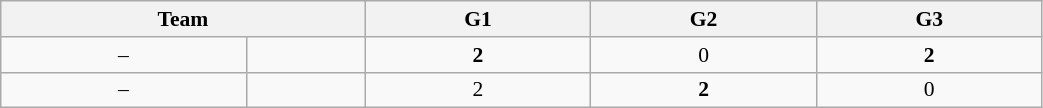<table class="wikitable" style="font-size:90%; width: 55%; text-align: center">
<tr>
<th colspan=2>Team</th>
<th>G1</th>
<th>G2</th>
<th>G3</th>
</tr>
<tr>
<td>–</td>
<td><strong></strong></td>
<td><strong>2</strong></td>
<td>0</td>
<td><strong>2</strong></td>
</tr>
<tr>
<td>–</td>
<td></td>
<td>2</td>
<td><strong>2</strong></td>
<td>0</td>
</tr>
</table>
